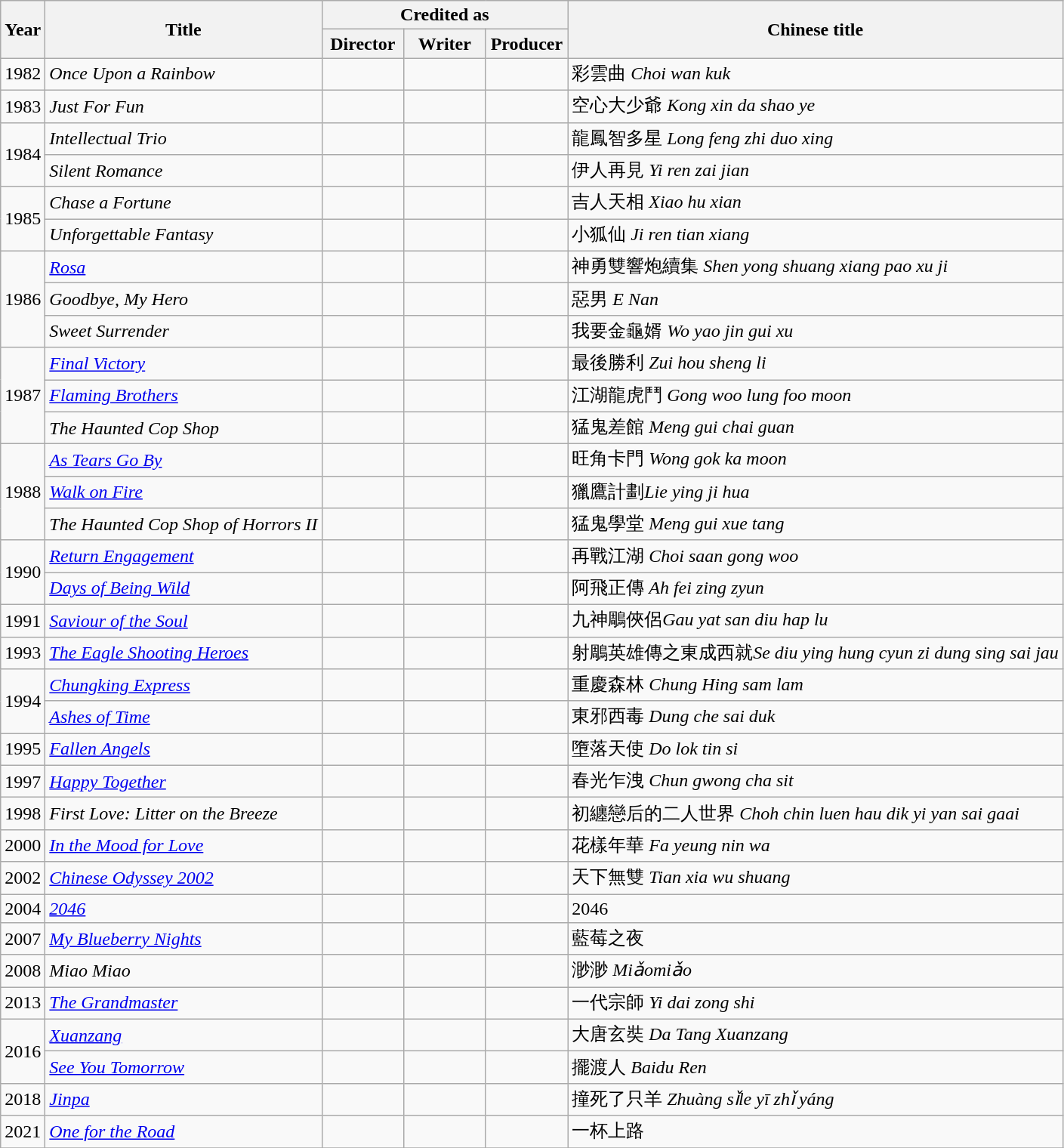<table class="wikitable">
<tr>
<th rowspan="2">Year</th>
<th rowspan="2">Title</th>
<th colspan="3">Credited as</th>
<th rowspan="2">Chinese title</th>
</tr>
<tr>
<th width=65>Director</th>
<th width=65>Writer</th>
<th width=65>Producer</th>
</tr>
<tr>
<td>1982</td>
<td><em>Once Upon a Rainbow</em></td>
<td></td>
<td></td>
<td></td>
<td>彩雲曲 <em>Choi wan kuk</em></td>
</tr>
<tr>
<td>1983</td>
<td><em>Just For Fun</em></td>
<td></td>
<td></td>
<td></td>
<td>空心大少爺 <em>Kong xin da shao ye</em></td>
</tr>
<tr>
<td rowspan=2>1984</td>
<td><em>Intellectual Trio</em></td>
<td></td>
<td></td>
<td></td>
<td>龍鳳智多星 <em>Long feng zhi duo xing</em></td>
</tr>
<tr>
<td><em>Silent Romance</em></td>
<td></td>
<td></td>
<td></td>
<td>伊人再見 <em>Yi ren zai jian</em></td>
</tr>
<tr>
<td rowspan=2>1985</td>
<td><em>Chase a Fortune</em></td>
<td></td>
<td></td>
<td></td>
<td>吉人天相 <em>Xiao hu xian</em></td>
</tr>
<tr>
<td><em>Unforgettable Fantasy</em></td>
<td></td>
<td></td>
<td></td>
<td>小狐仙 <em>Ji ren tian xiang</em></td>
</tr>
<tr>
<td rowspan=3>1986</td>
<td><em><a href='#'>Rosa</a></em></td>
<td></td>
<td></td>
<td></td>
<td>神勇雙響炮續集 <em>Shen yong shuang xiang pao xu ji</em></td>
</tr>
<tr>
<td><em>Goodbye, My Hero</em></td>
<td></td>
<td></td>
<td></td>
<td>惡男 <em>E Nan</em></td>
</tr>
<tr>
<td><em>Sweet Surrender</em></td>
<td></td>
<td></td>
<td></td>
<td>我要金龜婿 <em>Wo yao jin gui xu</em></td>
</tr>
<tr>
<td rowspan=3>1987</td>
<td><em><a href='#'>Final Victory</a></em></td>
<td></td>
<td></td>
<td></td>
<td>最後勝利 <em>Zui hou sheng li</em></td>
</tr>
<tr>
<td><em><a href='#'>Flaming Brothers</a></em></td>
<td></td>
<td></td>
<td></td>
<td>江湖龍虎鬥 <em>Gong woo lung foo moon</em></td>
</tr>
<tr>
<td><em>The Haunted Cop Shop</em></td>
<td></td>
<td></td>
<td></td>
<td>猛鬼差館 <em>Meng gui chai guan</em></td>
</tr>
<tr>
<td rowspan=3>1988</td>
<td><em><a href='#'>As Tears Go By</a></em></td>
<td></td>
<td></td>
<td></td>
<td>旺角卡門 <em>Wong gok ka moon</em></td>
</tr>
<tr>
<td><em><a href='#'>Walk on Fire</a></em></td>
<td></td>
<td></td>
<td></td>
<td>獵鷹計劃<em>Lie ying ji hua</em></td>
</tr>
<tr>
<td><em>The Haunted Cop Shop of Horrors II</em></td>
<td></td>
<td></td>
<td></td>
<td>猛鬼學堂 <em>Meng gui xue tang</em></td>
</tr>
<tr>
<td rowspan=2>1990</td>
<td><em><a href='#'>Return Engagement</a></em></td>
<td></td>
<td></td>
<td></td>
<td>再戰江湖 <em>Choi saan gong woo</em></td>
</tr>
<tr>
<td><em><a href='#'>Days of Being Wild</a></em></td>
<td></td>
<td></td>
<td></td>
<td>阿飛正傳 <em>Ah fei zing zyun</em></td>
</tr>
<tr>
<td>1991</td>
<td><em><a href='#'>Saviour of the Soul</a></em></td>
<td></td>
<td></td>
<td></td>
<td>九神鵰俠侶<em>Gau yat san diu hap lu</em></td>
</tr>
<tr>
<td>1993</td>
<td><em><a href='#'>The Eagle Shooting Heroes</a></em></td>
<td></td>
<td></td>
<td></td>
<td>射鵰英雄傳之東成西就<em>Se diu ying hung cyun zi dung sing sai jau</em></td>
</tr>
<tr>
<td rowspan=2>1994</td>
<td><em><a href='#'>Chungking Express</a></em></td>
<td></td>
<td></td>
<td></td>
<td>重慶森林 <em>Chung Hing sam lam</em></td>
</tr>
<tr>
<td><em><a href='#'>Ashes of Time</a></em></td>
<td></td>
<td></td>
<td></td>
<td>東邪西毒 <em>Dung che sai duk</em></td>
</tr>
<tr>
<td>1995</td>
<td><em><a href='#'>Fallen Angels</a></em></td>
<td></td>
<td></td>
<td></td>
<td>墮落天使 <em>Do lok tin si</em></td>
</tr>
<tr>
<td>1997</td>
<td><em><a href='#'>Happy Together</a></em></td>
<td></td>
<td></td>
<td></td>
<td>春光乍洩 <em>Chun gwong cha sit</em></td>
</tr>
<tr>
<td>1998</td>
<td><em>First Love: Litter on the Breeze</em></td>
<td></td>
<td></td>
<td></td>
<td>初纏戀后的二人世界 <em>Choh chin luen hau dik yi yan sai gaai</em></td>
</tr>
<tr>
<td>2000</td>
<td><em><a href='#'>In the Mood for Love</a></em></td>
<td></td>
<td></td>
<td></td>
<td>花樣年華 <em>Fa yeung nin wa</em></td>
</tr>
<tr>
<td>2002</td>
<td><em><a href='#'>Chinese Odyssey 2002</a></em></td>
<td></td>
<td></td>
<td></td>
<td>天下無雙 <em>Tian xia wu shuang</em></td>
</tr>
<tr>
<td>2004</td>
<td><em><a href='#'>2046</a></em></td>
<td></td>
<td></td>
<td></td>
<td>2046</td>
</tr>
<tr>
<td>2007</td>
<td><em><a href='#'>My Blueberry Nights</a></em></td>
<td></td>
<td></td>
<td></td>
<td>藍莓之夜</td>
</tr>
<tr>
<td>2008</td>
<td><em>Miao Miao</em></td>
<td></td>
<td></td>
<td></td>
<td>渺渺 <em>Miǎomiǎo</em></td>
</tr>
<tr>
<td>2013</td>
<td><em><a href='#'>The Grandmaster</a></em></td>
<td></td>
<td></td>
<td></td>
<td>一代宗師 <em>Yi dai zong shi</em></td>
</tr>
<tr>
<td rowspan=2>2016</td>
<td><em><a href='#'>Xuanzang</a></em></td>
<td></td>
<td></td>
<td></td>
<td>大唐玄奘 <em>Da Tang Xuanzang</em></td>
</tr>
<tr>
<td><em><a href='#'>See You Tomorrow</a></em></td>
<td></td>
<td></td>
<td></td>
<td>擺渡人 <em>Baidu Ren</em></td>
</tr>
<tr>
<td>2018</td>
<td><em><a href='#'>Jinpa</a></em></td>
<td></td>
<td></td>
<td></td>
<td>撞死了只羊 <em>Zhuàng sǐle yī zhǐ yáng</em></td>
</tr>
<tr>
<td>2021</td>
<td><em><a href='#'>One for the Road</a></em></td>
<td></td>
<td></td>
<td></td>
<td>一杯上路</td>
</tr>
<tr>
</tr>
</table>
